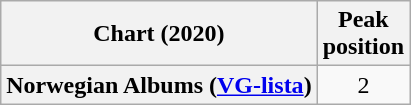<table class="wikitable plainrowheaders" style="text-align:center">
<tr>
<th scope="col">Chart (2020)</th>
<th scope="col">Peak<br>position</th>
</tr>
<tr>
<th scope="row">Norwegian Albums (<a href='#'>VG-lista</a>)</th>
<td>2</td>
</tr>
</table>
